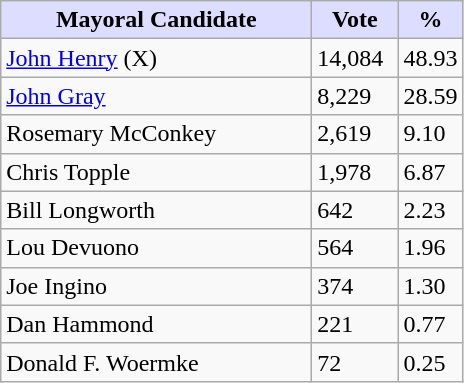<table class="wikitable">
<tr>
<th style="background:#ddf; width:200px;">Mayoral Candidate </th>
<th style="background:#ddf; width:50px;">Vote</th>
<th style="background:#ddf; width:30px;">%</th>
</tr>
<tr>
<td><a href='#'>John Henry</a> (X)</td>
<td>14,084</td>
<td>48.93</td>
</tr>
<tr>
<td><a href='#'>John Gray</a></td>
<td>8,229</td>
<td>28.59</td>
</tr>
<tr>
<td>Rosemary McConkey</td>
<td>2,619</td>
<td>9.10</td>
</tr>
<tr>
<td>Chris Topple</td>
<td>1,978</td>
<td>6.87</td>
</tr>
<tr>
<td>Bill Longworth</td>
<td>642</td>
<td>2.23</td>
</tr>
<tr>
<td>Lou Devuono</td>
<td>564</td>
<td>1.96</td>
</tr>
<tr>
<td>Joe Ingino</td>
<td>374</td>
<td>1.30</td>
</tr>
<tr>
<td>Dan Hammond</td>
<td>221</td>
<td>0.77</td>
</tr>
<tr>
<td>Donald F. Woermke</td>
<td>72</td>
<td>0.25</td>
</tr>
</table>
